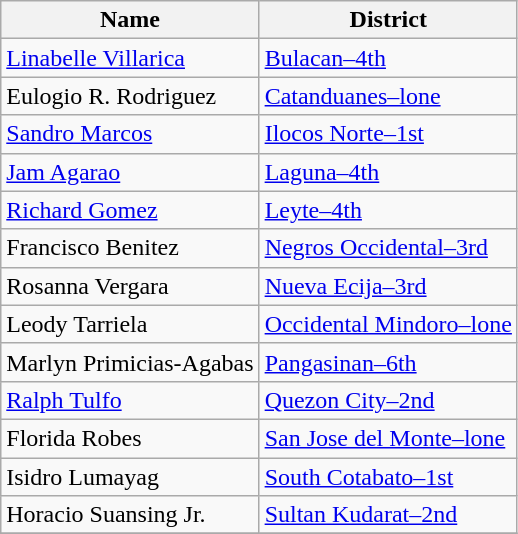<table class="wikitable">
<tr>
<th>Name</th>
<th>District</th>
</tr>
<tr>
<td><a href='#'>Linabelle Villarica</a></td>
<td><a href='#'>Bulacan–4th</a></td>
</tr>
<tr>
<td>Eulogio R. Rodriguez</td>
<td><a href='#'>Catanduanes–lone</a></td>
</tr>
<tr>
<td><a href='#'>Sandro Marcos</a></td>
<td><a href='#'>Ilocos Norte–1st</a></td>
</tr>
<tr>
<td><a href='#'>Jam Agarao</a></td>
<td><a href='#'>Laguna–4th</a></td>
</tr>
<tr>
<td><a href='#'>Richard Gomez</a></td>
<td><a href='#'>Leyte–4th</a></td>
</tr>
<tr>
<td>Francisco Benitez</td>
<td><a href='#'>Negros Occidental–3rd</a></td>
</tr>
<tr>
<td>Rosanna Vergara</td>
<td><a href='#'>Nueva Ecija–3rd</a></td>
</tr>
<tr>
<td>Leody Tarriela</td>
<td><a href='#'>Occidental Mindoro–lone</a></td>
</tr>
<tr>
<td>Marlyn Primicias-Agabas</td>
<td><a href='#'>Pangasinan–6th</a></td>
</tr>
<tr>
<td><a href='#'>Ralph Tulfo</a></td>
<td><a href='#'>Quezon City–2nd</a></td>
</tr>
<tr>
<td>Florida Robes</td>
<td><a href='#'>San Jose del Monte–lone</a></td>
</tr>
<tr>
<td>Isidro Lumayag</td>
<td><a href='#'>South Cotabato–1st</a></td>
</tr>
<tr>
<td>Horacio Suansing Jr.</td>
<td><a href='#'>Sultan Kudarat–2nd</a></td>
</tr>
<tr>
</tr>
</table>
